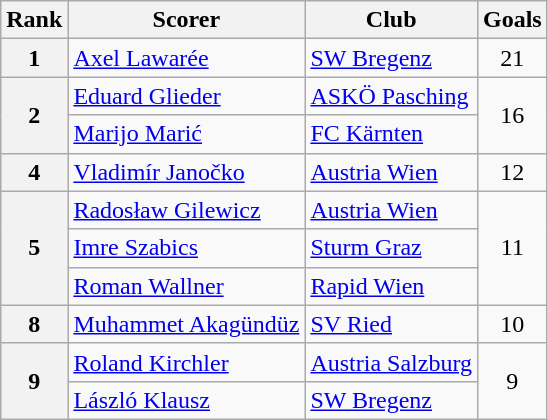<table class="wikitable" style="text-align:center">
<tr>
<th>Rank</th>
<th>Scorer</th>
<th>Club</th>
<th>Goals</th>
</tr>
<tr>
<th>1</th>
<td align="left"> <a href='#'>Axel Lawarée</a></td>
<td align="left"><a href='#'>SW Bregenz</a></td>
<td>21</td>
</tr>
<tr>
<th rowspan="2">2</th>
<td align="left"> <a href='#'>Eduard Glieder</a></td>
<td align="left"><a href='#'>ASKÖ Pasching</a></td>
<td rowspan="2">16</td>
</tr>
<tr>
<td align="left"> <a href='#'>Marijo Marić</a></td>
<td align="left"><a href='#'>FC Kärnten</a></td>
</tr>
<tr>
<th>4</th>
<td align="left"> <a href='#'>Vladimír Janočko</a></td>
<td align="left"><a href='#'>Austria Wien</a></td>
<td>12</td>
</tr>
<tr>
<th rowspan="3">5</th>
<td align="left"> <a href='#'>Radosław Gilewicz</a></td>
<td align="left"><a href='#'>Austria Wien</a></td>
<td rowspan="3">11</td>
</tr>
<tr>
<td align="left"> <a href='#'>Imre Szabics</a></td>
<td align="left"><a href='#'>Sturm Graz</a></td>
</tr>
<tr>
<td align="left"> <a href='#'>Roman Wallner</a></td>
<td align="left"><a href='#'>Rapid Wien</a></td>
</tr>
<tr>
<th>8</th>
<td align="left"> <a href='#'>Muhammet Akagündüz</a></td>
<td align="left"><a href='#'>SV Ried</a></td>
<td>10</td>
</tr>
<tr>
<th rowspan="2">9</th>
<td align="left"> <a href='#'>Roland Kirchler</a></td>
<td align="left"><a href='#'>Austria Salzburg</a></td>
<td rowspan="2">9</td>
</tr>
<tr>
<td align="left"> <a href='#'>László Klausz</a></td>
<td align="left"><a href='#'>SW Bregenz</a></td>
</tr>
</table>
